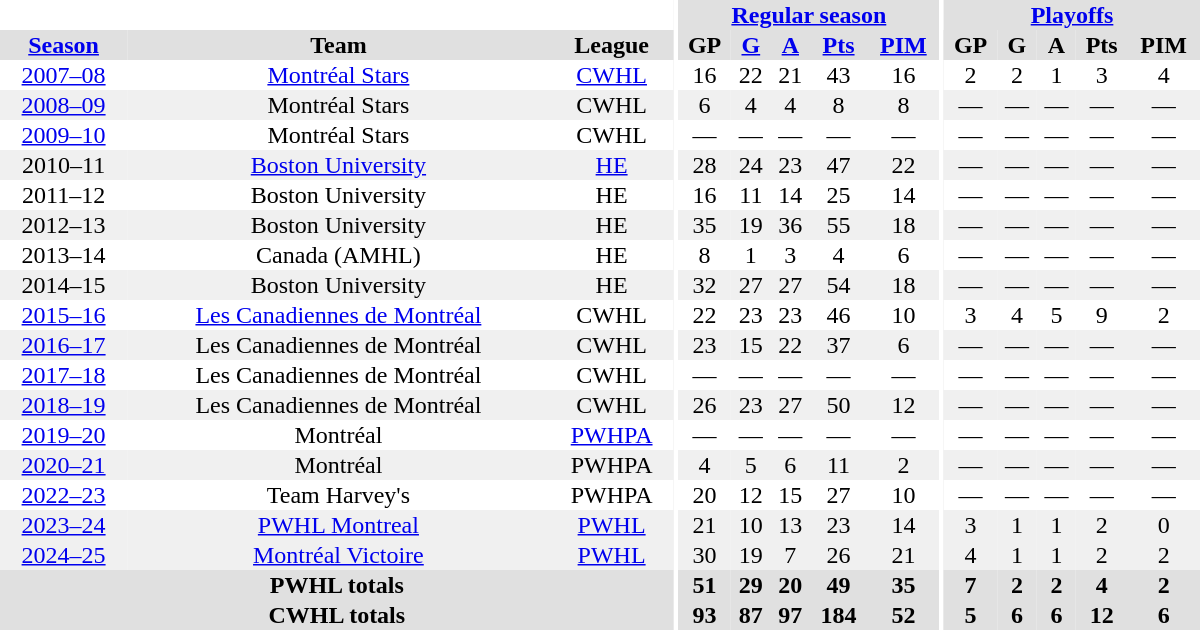<table border="0" cellpadding="1" cellspacing="0" style="text-align:center; width:50em">
<tr bgcolor="#e0e0e0">
<th colspan="3" bgcolor="#ffffff"></th>
<th rowspan="100" bgcolor="#ffffff"></th>
<th colspan="5"><a href='#'>Regular season</a></th>
<th rowspan="100" bgcolor="#ffffff"></th>
<th colspan="5"><a href='#'>Playoffs</a></th>
</tr>
<tr bgcolor="#e0e0e0">
<th><a href='#'>Season</a></th>
<th>Team</th>
<th>League</th>
<th>GP</th>
<th><a href='#'>G</a></th>
<th><a href='#'>A</a></th>
<th><a href='#'>Pts</a></th>
<th><a href='#'>PIM</a></th>
<th>GP</th>
<th>G</th>
<th>A</th>
<th>Pts</th>
<th>PIM</th>
</tr>
<tr>
<td><a href='#'>2007–08</a></td>
<td><a href='#'>Montréal Stars</a></td>
<td><a href='#'>CWHL</a></td>
<td>16</td>
<td>22</td>
<td>21</td>
<td>43</td>
<td>16</td>
<td>2</td>
<td>2</td>
<td>1</td>
<td>3</td>
<td>4</td>
</tr>
<tr style="background:#f0f0f0;">
<td><a href='#'>2008–09</a></td>
<td>Montréal Stars</td>
<td>CWHL</td>
<td>6</td>
<td>4</td>
<td>4</td>
<td>8</td>
<td>8</td>
<td>—</td>
<td>—</td>
<td>—</td>
<td>—</td>
<td>—</td>
</tr>
<tr>
<td><a href='#'>2009–10</a></td>
<td>Montréal Stars</td>
<td>CWHL</td>
<td>—</td>
<td>—</td>
<td>—</td>
<td>—</td>
<td>—</td>
<td>—</td>
<td>—</td>
<td>—</td>
<td>—</td>
<td>—</td>
</tr>
<tr style="background:#f0f0f0;">
<td>2010–11</td>
<td><a href='#'>Boston University</a></td>
<td><a href='#'>HE</a></td>
<td>28</td>
<td>24</td>
<td>23</td>
<td>47</td>
<td>22</td>
<td>—</td>
<td>—</td>
<td>—</td>
<td>—</td>
<td>—</td>
</tr>
<tr>
<td>2011–12</td>
<td>Boston University</td>
<td>HE</td>
<td>16</td>
<td>11</td>
<td>14</td>
<td>25</td>
<td>14</td>
<td>—</td>
<td>—</td>
<td>—</td>
<td>—</td>
<td>—</td>
</tr>
<tr style="background:#f0f0f0;">
<td>2012–13</td>
<td>Boston University</td>
<td>HE</td>
<td>35</td>
<td>19</td>
<td>36</td>
<td>55</td>
<td>18</td>
<td>—</td>
<td>—</td>
<td>—</td>
<td>—</td>
<td>—</td>
</tr>
<tr>
<td>2013–14</td>
<td>Canada (AMHL)</td>
<td>HE</td>
<td>8</td>
<td>1</td>
<td>3</td>
<td>4</td>
<td>6</td>
<td>—</td>
<td>—</td>
<td>—</td>
<td>—</td>
<td>—</td>
</tr>
<tr style="background:#f0f0f0;">
<td>2014–15</td>
<td>Boston University</td>
<td>HE</td>
<td>32</td>
<td>27</td>
<td>27</td>
<td>54</td>
<td>18</td>
<td>—</td>
<td>—</td>
<td>—</td>
<td>—</td>
<td>—</td>
</tr>
<tr>
<td><a href='#'>2015–16</a></td>
<td><a href='#'>Les Canadiennes de Montréal</a></td>
<td>CWHL</td>
<td>22</td>
<td>23</td>
<td>23</td>
<td>46</td>
<td>10</td>
<td>3</td>
<td>4</td>
<td>5</td>
<td>9</td>
<td>2</td>
</tr>
<tr style="background:#f0f0f0;">
<td><a href='#'>2016–17</a></td>
<td>Les Canadiennes de Montréal</td>
<td>CWHL</td>
<td>23</td>
<td>15</td>
<td>22</td>
<td>37</td>
<td>6</td>
<td>—</td>
<td>—</td>
<td>—</td>
<td>—</td>
<td>—</td>
</tr>
<tr>
<td><a href='#'>2017–18</a></td>
<td>Les Canadiennes de Montréal</td>
<td>CWHL</td>
<td>—</td>
<td>—</td>
<td>—</td>
<td>—</td>
<td>—</td>
<td>—</td>
<td>—</td>
<td>—</td>
<td>—</td>
<td>—</td>
</tr>
<tr style="background:#f0f0f0;">
<td><a href='#'>2018–19</a></td>
<td>Les Canadiennes de Montréal</td>
<td>CWHL</td>
<td>26</td>
<td>23</td>
<td>27</td>
<td>50</td>
<td>12</td>
<td>—</td>
<td>—</td>
<td>—</td>
<td>—</td>
<td>—</td>
</tr>
<tr>
<td><a href='#'>2019–20</a></td>
<td>Montréal</td>
<td><a href='#'>PWHPA</a></td>
<td>—</td>
<td>—</td>
<td>—</td>
<td>—</td>
<td>—</td>
<td>—</td>
<td>—</td>
<td>—</td>
<td>—</td>
<td>—</td>
</tr>
<tr style="background:#f0f0f0;">
<td><a href='#'>2020–21</a></td>
<td>Montréal</td>
<td>PWHPA</td>
<td>4</td>
<td>5</td>
<td>6</td>
<td>11</td>
<td>2</td>
<td>—</td>
<td>—</td>
<td>—</td>
<td>—</td>
<td>—</td>
</tr>
<tr>
<td><a href='#'>2022–23</a></td>
<td>Team Harvey's</td>
<td>PWHPA</td>
<td>20</td>
<td>12</td>
<td>15</td>
<td>27</td>
<td>10</td>
<td>—</td>
<td>—</td>
<td>—</td>
<td>—</td>
<td>—</td>
</tr>
<tr>
</tr>
<tr style="background:#f0f0f0;">
<td><a href='#'>2023–24</a></td>
<td><a href='#'>PWHL Montreal</a></td>
<td><a href='#'>PWHL</a></td>
<td>21</td>
<td>10</td>
<td>13</td>
<td>23</td>
<td>14</td>
<td>3</td>
<td>1</td>
<td>1</td>
<td>2</td>
<td>0</td>
</tr>
<tr style="background:#f0f0f0;">
<td><a href='#'>2024–25</a></td>
<td><a href='#'>Montréal Victoire</a></td>
<td><a href='#'>PWHL</a></td>
<td>30</td>
<td>19</td>
<td>7</td>
<td>26</td>
<td>21</td>
<td>4</td>
<td>1</td>
<td>1</td>
<td>2</td>
<td>2</td>
</tr>
<tr style="text-align:center; background:#e0e0e0;">
<th colspan="3">PWHL totals</th>
<th>51</th>
<th>29</th>
<th>20</th>
<th>49</th>
<th>35</th>
<th>7</th>
<th>2</th>
<th>2</th>
<th>4</th>
<th>2</th>
</tr>
<tr style="text-align:center; background:#e0e0e0;">
<th colspan="3">CWHL totals</th>
<th>93</th>
<th>87</th>
<th>97</th>
<th>184</th>
<th>52</th>
<th>5</th>
<th>6</th>
<th>6</th>
<th>12</th>
<th>6</th>
</tr>
</table>
